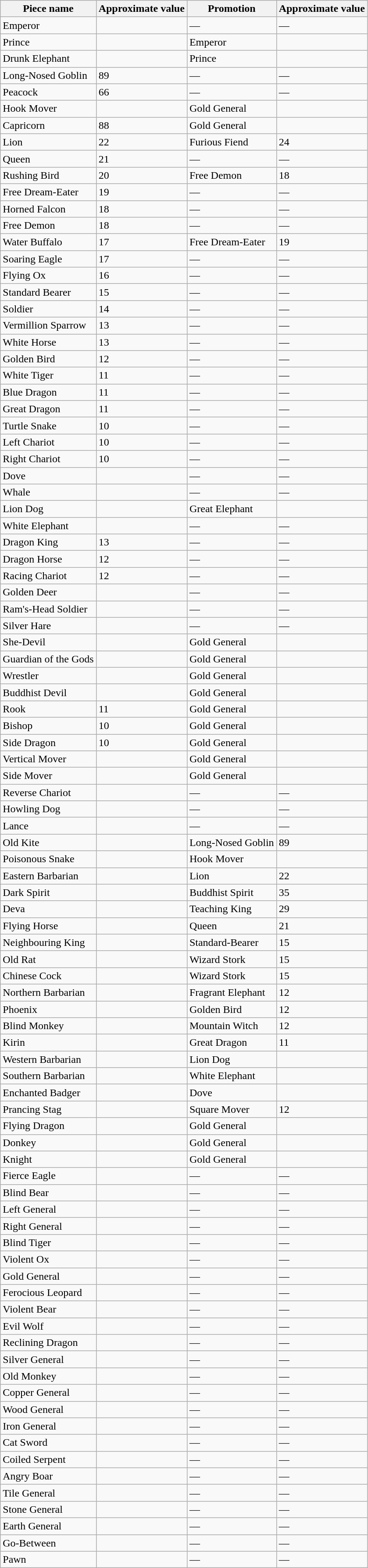<table class="wikitable sortable">
<tr>
<th>Piece name</th>
<th>Approximate value</th>
<th>Promotion</th>
<th>Approximate value</th>
</tr>
<tr>
<td>Emperor</td>
<td></td>
<td>—</td>
<td>—</td>
</tr>
<tr>
<td>Prince</td>
<td></td>
<td>Emperor</td>
<td></td>
</tr>
<tr>
<td>Drunk Elephant</td>
<td></td>
<td>Prince</td>
<td></td>
</tr>
<tr>
<td>Long-Nosed Goblin</td>
<td>89</td>
<td>—</td>
<td>—</td>
</tr>
<tr>
<td>Peacock</td>
<td>66</td>
<td>—</td>
<td>—</td>
</tr>
<tr>
<td>Hook Mover</td>
<td></td>
<td>Gold General</td>
<td></td>
</tr>
<tr>
<td>Capricorn</td>
<td>88</td>
<td>Gold General</td>
<td></td>
</tr>
<tr>
<td>Lion</td>
<td>22</td>
<td>Furious Fiend</td>
<td>24</td>
</tr>
<tr>
<td>Queen</td>
<td>21</td>
<td>—</td>
<td>—</td>
</tr>
<tr>
<td>Rushing Bird</td>
<td>20</td>
<td>Free Demon</td>
<td>18</td>
</tr>
<tr>
<td>Free Dream-Eater</td>
<td>19</td>
<td>—</td>
<td>—</td>
</tr>
<tr>
<td>Horned Falcon</td>
<td>18</td>
<td>—</td>
<td>—</td>
</tr>
<tr>
<td>Free Demon</td>
<td>18</td>
<td>—</td>
<td>—</td>
</tr>
<tr>
<td>Water Buffalo</td>
<td>17</td>
<td>Free Dream-Eater</td>
<td>19</td>
</tr>
<tr>
<td>Soaring Eagle</td>
<td>17</td>
<td>—</td>
<td>—</td>
</tr>
<tr>
<td>Flying Ox</td>
<td>16</td>
<td>—</td>
<td>—</td>
</tr>
<tr>
<td>Standard Bearer</td>
<td>15</td>
<td>—</td>
<td>—</td>
</tr>
<tr>
<td>Soldier</td>
<td>14</td>
<td>—</td>
<td>—</td>
</tr>
<tr>
<td>Vermillion Sparrow</td>
<td>13</td>
<td>—</td>
<td>—</td>
</tr>
<tr>
<td>White Horse</td>
<td>13</td>
<td>—</td>
<td>—</td>
</tr>
<tr>
<td>Golden Bird</td>
<td>12</td>
<td>—</td>
<td>—</td>
</tr>
<tr>
<td>White Tiger</td>
<td>11</td>
<td>—</td>
<td>—</td>
</tr>
<tr>
<td>Blue Dragon</td>
<td>11</td>
<td>—</td>
<td>—</td>
</tr>
<tr>
<td>Great Dragon</td>
<td>11</td>
<td>—</td>
<td>—</td>
</tr>
<tr>
<td>Turtle Snake</td>
<td>10</td>
<td>—</td>
<td>—</td>
</tr>
<tr>
<td>Left Chariot</td>
<td>10</td>
<td>—</td>
<td>—</td>
</tr>
<tr>
<td>Right Chariot</td>
<td>10</td>
<td>—</td>
<td>—</td>
</tr>
<tr>
<td>Dove</td>
<td></td>
<td>—</td>
<td>—</td>
</tr>
<tr>
<td>Whale</td>
<td></td>
<td>—</td>
<td>—</td>
</tr>
<tr>
<td>Lion Dog</td>
<td></td>
<td>Great Elephant</td>
<td></td>
</tr>
<tr>
<td>White Elephant</td>
<td></td>
<td>—</td>
<td>—</td>
</tr>
<tr>
<td>Dragon King</td>
<td>13</td>
<td>—</td>
<td>—</td>
</tr>
<tr>
<td>Dragon Horse</td>
<td>12</td>
<td>—</td>
<td>—</td>
</tr>
<tr>
<td>Racing Chariot</td>
<td>12</td>
<td>—</td>
<td>—</td>
</tr>
<tr>
<td>Golden Deer</td>
<td></td>
<td>—</td>
<td>—</td>
</tr>
<tr>
<td>Ram's-Head Soldier</td>
<td></td>
<td>—</td>
<td>—</td>
</tr>
<tr>
<td>Silver Hare</td>
<td></td>
<td>—</td>
<td>—</td>
</tr>
<tr>
<td>She-Devil</td>
<td></td>
<td>Gold General</td>
<td></td>
</tr>
<tr>
<td>Guardian of the Gods</td>
<td></td>
<td>Gold General</td>
<td></td>
</tr>
<tr>
<td>Wrestler</td>
<td></td>
<td>Gold General</td>
<td></td>
</tr>
<tr>
<td>Buddhist Devil</td>
<td></td>
<td>Gold General</td>
<td></td>
</tr>
<tr>
<td>Rook</td>
<td>11</td>
<td>Gold General</td>
<td></td>
</tr>
<tr>
<td>Bishop</td>
<td>10</td>
<td>Gold General</td>
<td></td>
</tr>
<tr>
<td>Side Dragon</td>
<td>10</td>
<td>Gold General</td>
<td></td>
</tr>
<tr>
<td>Vertical Mover</td>
<td></td>
<td>Gold General</td>
<td></td>
</tr>
<tr>
<td>Side Mover</td>
<td></td>
<td>Gold General</td>
<td></td>
</tr>
<tr>
<td>Reverse Chariot</td>
<td></td>
<td>—</td>
<td>—</td>
</tr>
<tr>
<td>Howling Dog</td>
<td></td>
<td>—</td>
<td>—</td>
</tr>
<tr>
<td>Lance</td>
<td></td>
<td>—</td>
<td>—</td>
</tr>
<tr>
<td>Old Kite</td>
<td></td>
<td>Long-Nosed Goblin</td>
<td>89</td>
</tr>
<tr>
<td>Poisonous Snake</td>
<td></td>
<td>Hook Mover</td>
<td></td>
</tr>
<tr>
<td>Eastern Barbarian</td>
<td></td>
<td>Lion</td>
<td>22</td>
</tr>
<tr>
<td>Dark Spirit</td>
<td></td>
<td>Buddhist Spirit</td>
<td>35</td>
</tr>
<tr>
<td>Deva</td>
<td></td>
<td>Teaching King</td>
<td>29</td>
</tr>
<tr>
<td>Flying Horse</td>
<td></td>
<td>Queen</td>
<td>21</td>
</tr>
<tr>
<td>Neighbouring King</td>
<td></td>
<td>Standard-Bearer</td>
<td>15</td>
</tr>
<tr>
<td>Old Rat</td>
<td></td>
<td>Wizard Stork</td>
<td>15</td>
</tr>
<tr>
<td>Chinese Cock</td>
<td></td>
<td>Wizard Stork</td>
<td>15</td>
</tr>
<tr>
<td>Northern Barbarian</td>
<td></td>
<td>Fragrant Elephant</td>
<td>12</td>
</tr>
<tr>
<td>Phoenix</td>
<td></td>
<td>Golden Bird</td>
<td>12</td>
</tr>
<tr>
<td>Blind Monkey</td>
<td></td>
<td>Mountain Witch</td>
<td>12</td>
</tr>
<tr>
<td>Kirin</td>
<td></td>
<td>Great Dragon</td>
<td>11</td>
</tr>
<tr>
<td>Western Barbarian</td>
<td></td>
<td>Lion Dog</td>
<td></td>
</tr>
<tr>
<td>Southern Barbarian</td>
<td></td>
<td>White Elephant</td>
<td></td>
</tr>
<tr>
<td>Enchanted Badger</td>
<td></td>
<td>Dove</td>
<td></td>
</tr>
<tr>
<td>Prancing Stag</td>
<td></td>
<td>Square Mover</td>
<td>12</td>
</tr>
<tr>
<td>Flying Dragon</td>
<td></td>
<td>Gold General</td>
<td></td>
</tr>
<tr>
<td>Donkey</td>
<td></td>
<td>Gold General</td>
<td></td>
</tr>
<tr>
<td>Knight</td>
<td></td>
<td>Gold General</td>
<td></td>
</tr>
<tr>
<td>Fierce Eagle</td>
<td></td>
<td>—</td>
<td>—</td>
</tr>
<tr>
<td>Blind Bear</td>
<td></td>
<td>—</td>
<td>—</td>
</tr>
<tr>
<td>Left General</td>
<td></td>
<td>—</td>
<td>—</td>
</tr>
<tr>
<td>Right General</td>
<td></td>
<td>—</td>
<td>—</td>
</tr>
<tr>
<td>Blind Tiger</td>
<td></td>
<td>—</td>
<td>—</td>
</tr>
<tr>
<td>Violent Ox</td>
<td></td>
<td>—</td>
<td>—</td>
</tr>
<tr>
<td>Gold General</td>
<td></td>
<td>—</td>
<td>—</td>
</tr>
<tr>
<td>Ferocious Leopard</td>
<td></td>
<td>—</td>
<td>—</td>
</tr>
<tr>
<td>Violent Bear</td>
<td></td>
<td>—</td>
<td>—</td>
</tr>
<tr>
<td>Evil Wolf</td>
<td></td>
<td>—</td>
<td>—</td>
</tr>
<tr>
<td>Reclining Dragon</td>
<td></td>
<td>—</td>
<td>—</td>
</tr>
<tr>
<td>Silver General</td>
<td></td>
<td>—</td>
<td>—</td>
</tr>
<tr>
<td>Old Monkey</td>
<td></td>
<td>—</td>
<td>—</td>
</tr>
<tr>
<td>Copper General</td>
<td></td>
<td>—</td>
<td>—</td>
</tr>
<tr>
<td>Wood General</td>
<td></td>
<td>—</td>
<td>—</td>
</tr>
<tr>
<td>Iron General</td>
<td></td>
<td>—</td>
<td>—</td>
</tr>
<tr>
<td>Cat Sword</td>
<td></td>
<td>—</td>
<td>—</td>
</tr>
<tr>
<td>Coiled Serpent</td>
<td></td>
<td>—</td>
<td>—</td>
</tr>
<tr>
<td>Angry Boar</td>
<td></td>
<td>—</td>
<td>—</td>
</tr>
<tr>
<td>Tile General</td>
<td></td>
<td>—</td>
<td>—</td>
</tr>
<tr>
<td>Stone General</td>
<td></td>
<td>—</td>
<td>—</td>
</tr>
<tr>
<td>Earth General</td>
<td></td>
<td>—</td>
<td>—</td>
</tr>
<tr>
<td>Go-Between</td>
<td></td>
<td>—</td>
<td>—</td>
</tr>
<tr>
<td>Pawn</td>
<td></td>
<td>—</td>
<td>—</td>
</tr>
</table>
